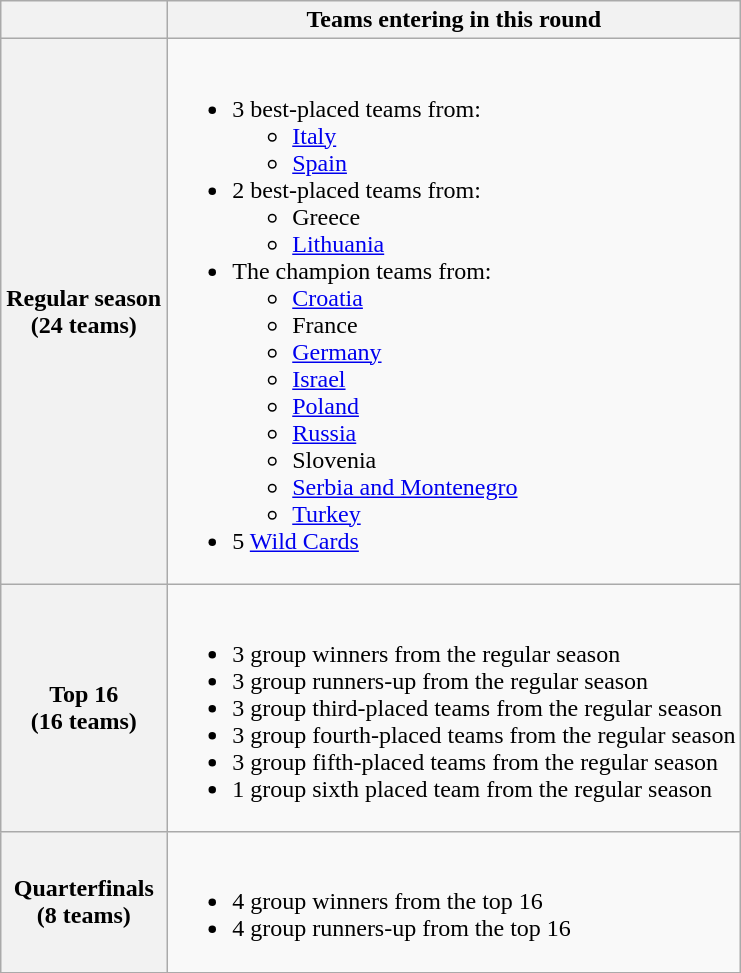<table class="wikitable">
<tr>
<th></th>
<th>Teams entering in this round</th>
</tr>
<tr>
<th>Regular season<br>(24 teams)</th>
<td><br><ul><li>3 best-placed teams from:<ul><li><a href='#'>Italy</a></li><li><a href='#'>Spain</a></li></ul></li><li>2 best-placed teams from:<ul><li>Greece</li><li><a href='#'>Lithuania</a></li></ul></li><li>The champion teams from:<ul><li><a href='#'>Croatia</a></li><li>France</li><li><a href='#'>Germany</a></li><li><a href='#'>Israel</a></li><li><a href='#'>Poland</a></li><li><a href='#'>Russia</a></li><li>Slovenia</li><li><a href='#'>Serbia and Montenegro</a></li><li><a href='#'>Turkey</a></li></ul></li><li>5 <a href='#'>Wild Cards</a></li></ul></td>
</tr>
<tr>
<th>Top 16<br>(16 teams)</th>
<td><br><ul><li>3 group winners from the regular season</li><li>3 group runners-up from the regular season</li><li>3 group third-placed teams from the regular season</li><li>3 group fourth-placed teams from the regular season</li><li>3 group fifth-placed teams from the regular season</li><li>1 group sixth placed team from the regular season</li></ul></td>
</tr>
<tr>
<th>Quarterfinals<br>(8 teams)</th>
<td><br><ul><li>4 group winners from the top 16</li><li>4 group runners-up from the top 16</li></ul></td>
</tr>
</table>
